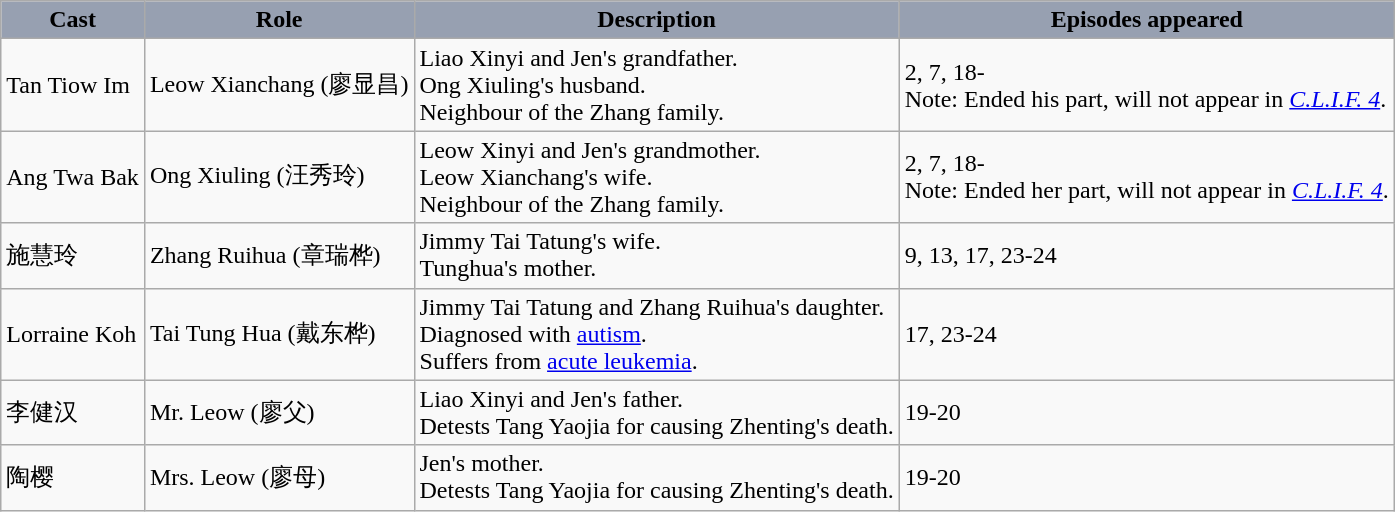<table class="wikitable">
<tr>
<th style="background:#97A0B1">Cast</th>
<th style="background:#97A0B1">Role</th>
<th style="background:#97A0B1">Description</th>
<th style="background:#97A0B1">Episodes appeared</th>
</tr>
<tr>
<td>Tan Tiow Im</td>
<td>Leow Xianchang (廖显昌)</td>
<td>Liao Xinyi and Jen's grandfather.<br>Ong Xiuling's husband.<br>Neighbour of the Zhang family.</td>
<td>2, 7, 18-<br>Note: Ended his part, will not appear in <em><a href='#'>C.L.I.F. 4</a></em>.</td>
</tr>
<tr>
<td>Ang Twa Bak</td>
<td>Ong Xiuling (汪秀玲)</td>
<td>Leow Xinyi and Jen's grandmother.<br>Leow Xianchang's wife.<br>Neighbour of the Zhang family.</td>
<td>2, 7, 18- <br>Note: Ended her part, will not appear in <em><a href='#'>C.L.I.F. 4</a></em>.</td>
</tr>
<tr>
<td>施慧玲</td>
<td>Zhang Ruihua (章瑞桦)</td>
<td>Jimmy Tai Tatung's wife.<br>Tunghua's mother.</td>
<td>9, 13, 17, 23-24</td>
</tr>
<tr>
<td>Lorraine Koh</td>
<td>Tai Tung Hua (戴东桦)</td>
<td>Jimmy Tai Tatung and Zhang Ruihua's daughter.<br>Diagnosed with <a href='#'>autism</a>.<br>Suffers from <a href='#'>acute leukemia</a>.</td>
<td>17, 23-24</td>
</tr>
<tr>
<td>李健汉</td>
<td>Mr. Leow (廖父)</td>
<td>Liao Xinyi and Jen's father.<br>Detests Tang Yaojia for causing Zhenting's death.</td>
<td>19-20</td>
</tr>
<tr>
<td>陶樱</td>
<td>Mrs. Leow (廖母)</td>
<td>Jen's mother.<br>Detests Tang Yaojia for causing Zhenting's death.</td>
<td>19-20</td>
</tr>
</table>
